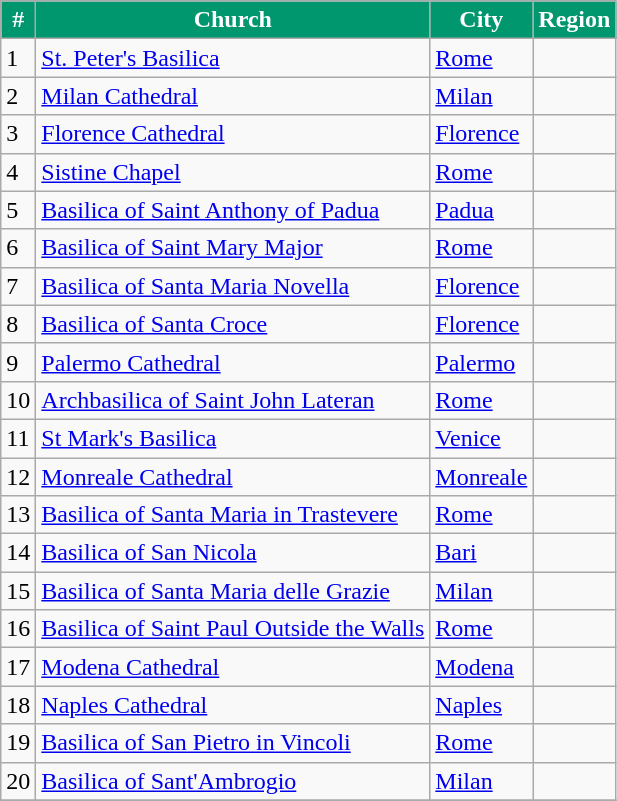<table class="wikitable sortable">
<tr style="color:white;">
<th style="background:#00966E;">#</th>
<th style="background:#00966E;">Church</th>
<th style="background:#00966E;">City</th>
<th style="background:#00966E;">Region</th>
</tr>
<tr>
<td>1</td>
<td><a href='#'>St. Peter's Basilica</a></td>
<td><a href='#'>Rome</a></td>
<td></td>
</tr>
<tr>
<td>2</td>
<td><a href='#'>Milan Cathedral</a></td>
<td><a href='#'>Milan</a></td>
<td></td>
</tr>
<tr>
<td>3</td>
<td><a href='#'>Florence Cathedral</a></td>
<td><a href='#'>Florence</a></td>
<td></td>
</tr>
<tr>
<td>4</td>
<td><a href='#'>Sistine Chapel</a></td>
<td><a href='#'>Rome</a></td>
<td></td>
</tr>
<tr>
<td>5</td>
<td><a href='#'>Basilica of Saint Anthony of Padua</a></td>
<td><a href='#'>Padua</a></td>
<td></td>
</tr>
<tr>
<td>6</td>
<td><a href='#'>Basilica of Saint Mary Major</a></td>
<td><a href='#'>Rome</a></td>
<td></td>
</tr>
<tr>
<td>7</td>
<td><a href='#'>Basilica of Santa Maria Novella</a></td>
<td><a href='#'>Florence</a></td>
<td></td>
</tr>
<tr>
<td>8</td>
<td><a href='#'>Basilica of Santa Croce</a></td>
<td><a href='#'>Florence</a></td>
<td></td>
</tr>
<tr>
<td>9</td>
<td><a href='#'>Palermo Cathedral</a></td>
<td><a href='#'>Palermo</a></td>
<td></td>
</tr>
<tr>
<td>10</td>
<td><a href='#'>Archbasilica of Saint John Lateran</a></td>
<td><a href='#'>Rome</a></td>
<td></td>
</tr>
<tr>
<td>11</td>
<td><a href='#'>St Mark's Basilica</a></td>
<td><a href='#'>Venice</a></td>
<td></td>
</tr>
<tr>
<td>12</td>
<td><a href='#'>Monreale Cathedral</a></td>
<td><a href='#'>Monreale</a></td>
<td></td>
</tr>
<tr>
<td>13</td>
<td><a href='#'>Basilica of Santa Maria in Trastevere</a></td>
<td><a href='#'>Rome</a></td>
<td></td>
</tr>
<tr>
<td>14</td>
<td><a href='#'>Basilica of San Nicola</a></td>
<td><a href='#'>Bari</a></td>
<td></td>
</tr>
<tr>
<td>15</td>
<td><a href='#'>Basilica of Santa Maria delle Grazie</a></td>
<td><a href='#'>Milan</a></td>
<td></td>
</tr>
<tr>
<td>16</td>
<td><a href='#'>Basilica of Saint Paul Outside the Walls</a></td>
<td><a href='#'>Rome</a></td>
<td></td>
</tr>
<tr>
<td>17</td>
<td><a href='#'>Modena Cathedral</a></td>
<td><a href='#'>Modena</a></td>
<td></td>
</tr>
<tr>
<td>18</td>
<td><a href='#'>Naples Cathedral</a></td>
<td><a href='#'>Naples</a></td>
<td></td>
</tr>
<tr>
<td>19</td>
<td><a href='#'>Basilica of San Pietro in Vincoli</a></td>
<td><a href='#'>Rome</a></td>
<td></td>
</tr>
<tr>
<td>20</td>
<td><a href='#'>Basilica of Sant'Ambrogio</a></td>
<td><a href='#'>Milan</a></td>
<td></td>
</tr>
<tr>
</tr>
</table>
